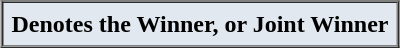<table border=1 cellspacing=0 cellpadding=5 style="margin:1em auto;">
<tr style="background:#E1E8EF;">
<td><strong>Denotes the Winner, or Joint Winner</strong></td>
</tr>
</table>
